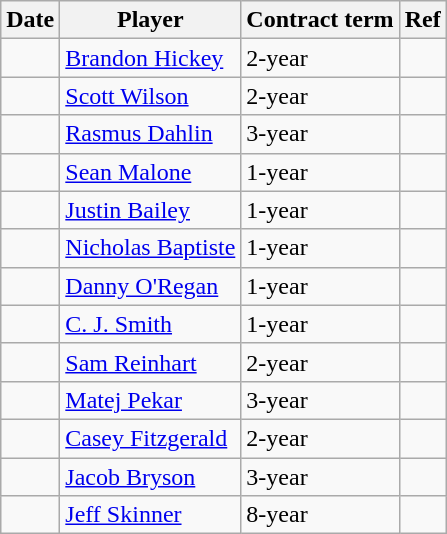<table class="wikitable">
<tr>
<th>Date</th>
<th>Player</th>
<th>Contract term</th>
<th>Ref</th>
</tr>
<tr>
<td></td>
<td><a href='#'>Brandon Hickey</a></td>
<td>2-year</td>
<td></td>
</tr>
<tr>
<td></td>
<td><a href='#'>Scott Wilson</a></td>
<td>2-year</td>
<td></td>
</tr>
<tr>
<td></td>
<td><a href='#'>Rasmus Dahlin</a></td>
<td>3-year</td>
<td></td>
</tr>
<tr>
<td></td>
<td><a href='#'>Sean Malone</a></td>
<td>1-year</td>
<td></td>
</tr>
<tr>
<td></td>
<td><a href='#'>Justin Bailey</a></td>
<td>1-year</td>
<td></td>
</tr>
<tr>
<td></td>
<td><a href='#'>Nicholas Baptiste</a></td>
<td>1-year</td>
<td></td>
</tr>
<tr>
<td></td>
<td><a href='#'>Danny O'Regan</a></td>
<td>1-year</td>
<td></td>
</tr>
<tr>
<td></td>
<td><a href='#'>C. J. Smith</a></td>
<td>1-year</td>
<td></td>
</tr>
<tr>
<td></td>
<td><a href='#'>Sam Reinhart</a></td>
<td>2-year</td>
<td></td>
</tr>
<tr>
<td></td>
<td><a href='#'>Matej Pekar</a></td>
<td>3-year</td>
<td></td>
</tr>
<tr>
<td></td>
<td><a href='#'>Casey Fitzgerald</a></td>
<td>2-year</td>
<td></td>
</tr>
<tr>
<td></td>
<td><a href='#'>Jacob Bryson</a></td>
<td>3-year</td>
<td></td>
</tr>
<tr>
<td></td>
<td><a href='#'>Jeff Skinner</a></td>
<td>8-year</td>
<td></td>
</tr>
</table>
